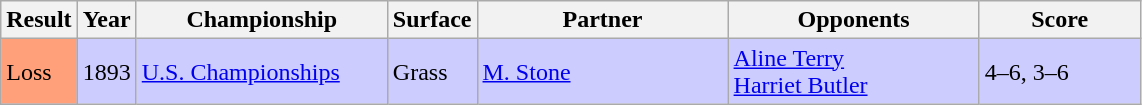<table class="sortable wikitable">
<tr>
<th style="width:40px">Result</th>
<th style="width:30px">Year</th>
<th style="width:160px">Championship</th>
<th style="width:50px">Surface</th>
<th style="width:160px">Partner</th>
<th style="width:160px">Opponents</th>
<th style="width:100px" class="unsortable">Score</th>
</tr>
<tr style="background:#ccf;">
<td style="background:#ffa07a;">Loss</td>
<td>1893</td>
<td><a href='#'>U.S. Championships</a></td>
<td>Grass</td>
<td> <a href='#'>M. Stone</a></td>
<td> <a href='#'>Aline Terry</a><br> <a href='#'>Harriet Butler</a></td>
<td>4–6, 3–6</td>
</tr>
</table>
